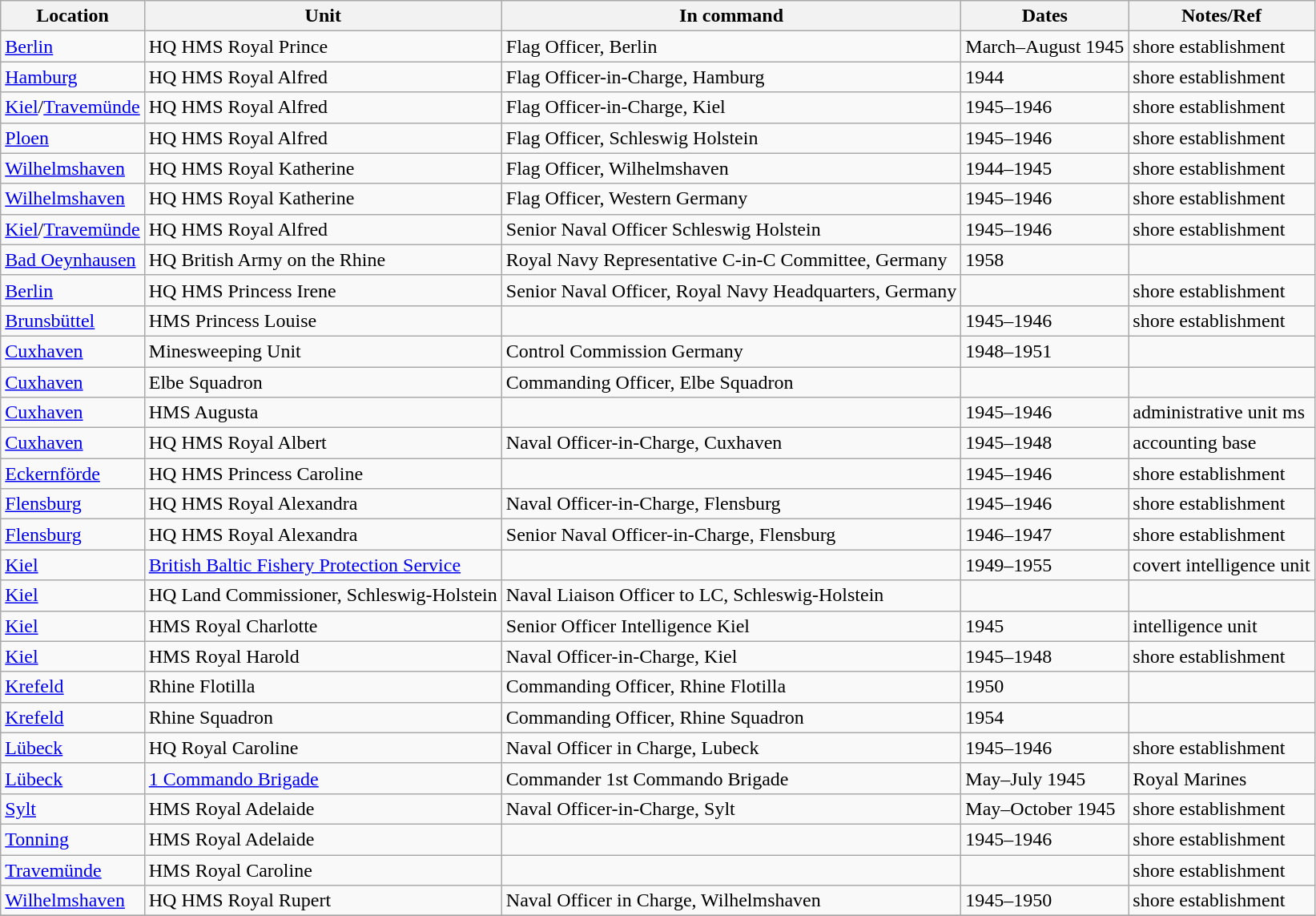<table class="wikitable">
<tr>
<th>Location</th>
<th>Unit</th>
<th>In command</th>
<th>Dates</th>
<th>Notes/Ref</th>
</tr>
<tr>
<td><a href='#'>Berlin</a></td>
<td>HQ HMS Royal Prince</td>
<td>Flag Officer, Berlin</td>
<td>March–August 1945</td>
<td>shore establishment</td>
</tr>
<tr>
<td><a href='#'>Hamburg</a></td>
<td>HQ HMS Royal Alfred</td>
<td>Flag Officer-in-Charge, Hamburg</td>
<td>1944</td>
<td>shore establishment</td>
</tr>
<tr>
<td><a href='#'>Kiel</a>/<a href='#'>Travemünde</a></td>
<td>HQ HMS Royal Alfred</td>
<td>Flag Officer-in-Charge, Kiel</td>
<td>1945–1946</td>
<td>shore establishment</td>
</tr>
<tr>
<td><a href='#'>Ploen</a></td>
<td>HQ HMS Royal Alfred</td>
<td>Flag Officer, Schleswig Holstein</td>
<td>1945–1946</td>
<td>shore establishment</td>
</tr>
<tr>
<td><a href='#'>Wilhelmshaven</a></td>
<td>HQ HMS Royal Katherine</td>
<td>Flag Officer, Wilhelmshaven</td>
<td>1944–1945</td>
<td>shore establishment</td>
</tr>
<tr>
<td><a href='#'>Wilhelmshaven</a></td>
<td>HQ HMS Royal Katherine</td>
<td>Flag Officer, Western Germany</td>
<td>1945–1946</td>
<td>shore establishment</td>
</tr>
<tr>
<td><a href='#'>Kiel</a>/<a href='#'>Travemünde</a></td>
<td>HQ HMS Royal Alfred</td>
<td>Senior Naval Officer Schleswig Holstein</td>
<td>1945–1946</td>
<td>shore establishment</td>
</tr>
<tr>
<td><a href='#'>Bad Oeynhausen</a></td>
<td>HQ British Army on the Rhine</td>
<td>Royal Navy Representative C-in-C Committee, Germany</td>
<td>1958</td>
<td></td>
</tr>
<tr>
<td><a href='#'>Berlin</a></td>
<td>HQ HMS Princess Irene</td>
<td>Senior Naval Officer, Royal Navy Headquarters, Germany</td>
<td></td>
<td>shore establishment</td>
</tr>
<tr>
<td><a href='#'>Brunsbüttel</a></td>
<td>HMS Princess Louise</td>
<td></td>
<td>1945–1946</td>
<td>shore establishment</td>
</tr>
<tr>
<td><a href='#'>Cuxhaven</a></td>
<td>Minesweeping Unit</td>
<td>Control Commission Germany</td>
<td>1948–1951</td>
<td></td>
</tr>
<tr>
<td><a href='#'>Cuxhaven</a></td>
<td>Elbe Squadron</td>
<td>Commanding Officer, Elbe Squadron</td>
<td></td>
<td></td>
</tr>
<tr>
<td><a href='#'>Cuxhaven</a></td>
<td>HMS Augusta</td>
<td></td>
<td>1945–1946</td>
<td>administrative unit ms</td>
</tr>
<tr>
<td><a href='#'>Cuxhaven</a></td>
<td>HQ HMS Royal Albert</td>
<td>Naval Officer-in-Charge, Cuxhaven</td>
<td>1945–1948</td>
<td>accounting base</td>
</tr>
<tr>
<td><a href='#'>Eckernförde</a></td>
<td>HQ HMS Princess Caroline</td>
<td></td>
<td>1945–1946</td>
<td>shore establishment</td>
</tr>
<tr>
<td><a href='#'>Flensburg</a></td>
<td>HQ HMS Royal Alexandra</td>
<td>Naval Officer-in-Charge, Flensburg</td>
<td>1945–1946</td>
<td>shore establishment</td>
</tr>
<tr>
<td><a href='#'>Flensburg</a></td>
<td>HQ HMS Royal Alexandra</td>
<td>Senior Naval Officer-in-Charge, Flensburg</td>
<td>1946–1947</td>
<td>shore establishment</td>
</tr>
<tr>
<td><a href='#'>Kiel</a></td>
<td><a href='#'>British Baltic Fishery Protection Service</a></td>
<td></td>
<td>1949–1955</td>
<td>covert intelligence unit</td>
</tr>
<tr>
<td><a href='#'>Kiel</a></td>
<td>HQ Land Commissioner, Schleswig-Holstein</td>
<td>Naval Liaison Officer to LC, Schleswig-Holstein</td>
<td></td>
<td></td>
</tr>
<tr>
<td><a href='#'>Kiel</a></td>
<td>HMS Royal Charlotte</td>
<td>Senior Officer Intelligence Kiel</td>
<td>1945</td>
<td>intelligence unit</td>
</tr>
<tr>
<td><a href='#'>Kiel</a></td>
<td>HMS Royal Harold</td>
<td>Naval Officer-in-Charge, Kiel</td>
<td>1945–1948</td>
<td>shore establishment</td>
</tr>
<tr>
<td><a href='#'>Krefeld</a></td>
<td>Rhine Flotilla</td>
<td>Commanding Officer, Rhine Flotilla</td>
<td>1950</td>
<td></td>
</tr>
<tr>
<td><a href='#'>Krefeld</a></td>
<td>Rhine Squadron</td>
<td>Commanding Officer, Rhine Squadron</td>
<td>1954</td>
<td></td>
</tr>
<tr>
<td><a href='#'>Lübeck</a></td>
<td>HQ Royal Caroline</td>
<td>Naval Officer in Charge, Lubeck</td>
<td>1945–1946</td>
<td>shore establishment</td>
</tr>
<tr>
<td><a href='#'>Lübeck</a></td>
<td><a href='#'>1 Commando Brigade</a></td>
<td>Commander 1st Commando Brigade</td>
<td>May–July 1945</td>
<td>Royal Marines</td>
</tr>
<tr>
<td><a href='#'>Sylt</a></td>
<td>HMS Royal Adelaide</td>
<td>Naval Officer-in-Charge, Sylt</td>
<td>May–October 1945</td>
<td>shore establishment</td>
</tr>
<tr>
<td><a href='#'>Tonning</a></td>
<td>HMS Royal Adelaide</td>
<td></td>
<td>1945–1946</td>
<td>shore establishment</td>
</tr>
<tr>
<td><a href='#'>Travemünde</a></td>
<td>HMS Royal Caroline</td>
<td></td>
<td></td>
<td>shore establishment</td>
</tr>
<tr>
<td><a href='#'>Wilhelmshaven</a></td>
<td>HQ HMS Royal Rupert</td>
<td>Naval Officer in Charge, Wilhelmshaven</td>
<td>1945–1950</td>
<td>shore establishment</td>
</tr>
<tr>
</tr>
</table>
